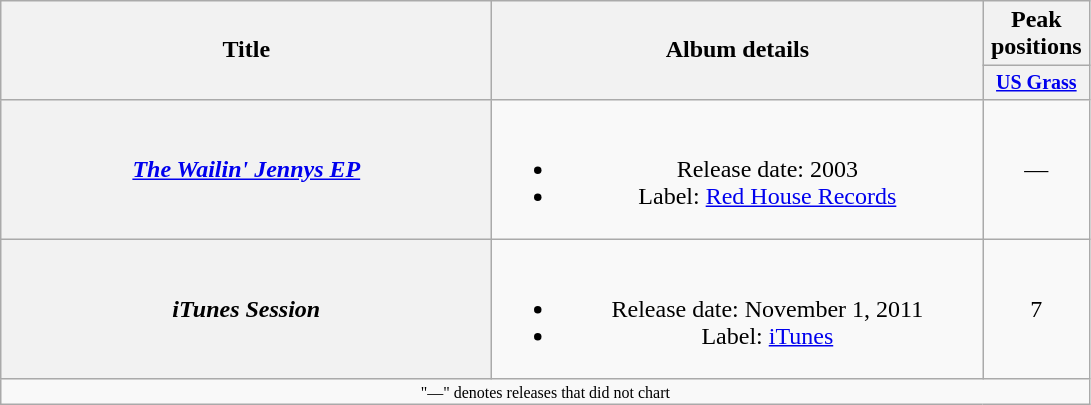<table class="wikitable plainrowheaders" style="text-align:center;">
<tr>
<th rowspan="2" style="width:20em;">Title</th>
<th rowspan="2" style="width:20em;">Album details</th>
<th>Peak positions</th>
</tr>
<tr style="font-size:smaller;">
<th style="width:65px;"><a href='#'>US Grass</a></th>
</tr>
<tr>
<th scope="row"><em><a href='#'>The Wailin' Jennys EP</a></em></th>
<td><br><ul><li>Release date: 2003</li><li>Label: <a href='#'>Red House Records</a></li></ul></td>
<td>—</td>
</tr>
<tr>
<th scope="row"><em>iTunes Session</em></th>
<td><br><ul><li>Release date: November 1, 2011</li><li>Label: <a href='#'>iTunes</a></li></ul></td>
<td>7</td>
</tr>
<tr>
<td colspan="3" style="font-size:8pt">"—" denotes releases that did not chart</td>
</tr>
</table>
